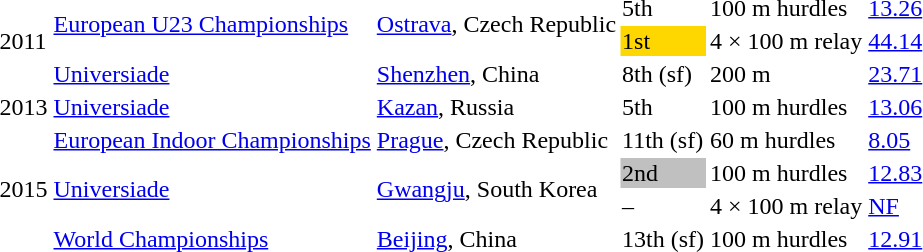<table>
<tr>
<td rowspan=3>2011</td>
<td rowspan=2><a href='#'>European U23 Championships</a></td>
<td rowspan=2><a href='#'>Ostrava</a>, Czech Republic</td>
<td>5th</td>
<td>100 m hurdles</td>
<td><a href='#'>13.26</a></td>
</tr>
<tr>
<td bgcolor=gold>1st</td>
<td>4 × 100 m relay</td>
<td><a href='#'>44.14</a></td>
</tr>
<tr>
<td><a href='#'>Universiade</a></td>
<td><a href='#'>Shenzhen</a>, China</td>
<td>8th (sf)</td>
<td>200 m</td>
<td><a href='#'>23.71</a></td>
</tr>
<tr>
<td>2013</td>
<td><a href='#'>Universiade</a></td>
<td><a href='#'>Kazan</a>, Russia</td>
<td>5th</td>
<td>100 m hurdles</td>
<td><a href='#'>13.06</a></td>
</tr>
<tr>
<td rowspan=4>2015</td>
<td><a href='#'>European Indoor Championships</a></td>
<td><a href='#'>Prague</a>, Czech Republic</td>
<td>11th (sf)</td>
<td>60 m hurdles</td>
<td><a href='#'>8.05</a></td>
</tr>
<tr>
<td rowspan=2><a href='#'>Universiade</a></td>
<td rowspan=2><a href='#'>Gwangju</a>, South Korea</td>
<td bgcolor=silver>2nd</td>
<td>100 m hurdles</td>
<td><a href='#'>12.83</a></td>
</tr>
<tr>
<td>–</td>
<td>4 × 100 m relay</td>
<td><a href='#'>NF</a></td>
</tr>
<tr>
<td><a href='#'>World Championships</a></td>
<td><a href='#'>Beijing</a>, China</td>
<td>13th (sf)</td>
<td>100 m hurdles</td>
<td><a href='#'>12.91</a></td>
</tr>
</table>
